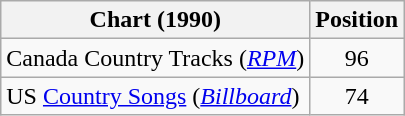<table class="wikitable sortable">
<tr>
<th scope="col">Chart (1990)</th>
<th scope="col">Position</th>
</tr>
<tr>
<td>Canada Country Tracks (<em><a href='#'>RPM</a></em>)</td>
<td align="center">96</td>
</tr>
<tr>
<td>US <a href='#'>Country Songs</a> (<em><a href='#'>Billboard</a></em>)</td>
<td align="center">74</td>
</tr>
</table>
